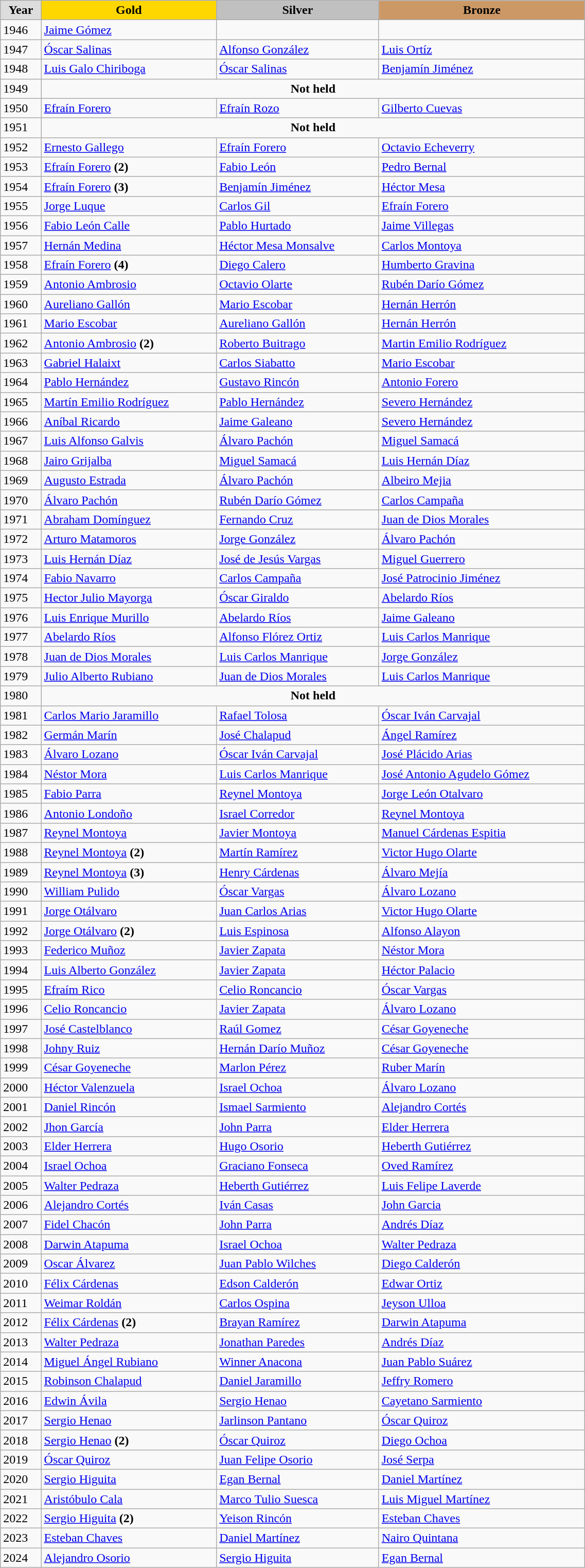<table class="wikitable" style="width: 60%; text-align:left;">
<tr>
<td style="background:#DDDDDD; font-weight:bold; text-align:center;">Year</td>
<td style="background:gold; font-weight:bold; text-align:center;">Gold</td>
<td style="background:silver; font-weight:bold; text-align:center;">Silver</td>
<td style="background:#cc9966; font-weight:bold; text-align:center;">Bronze</td>
</tr>
<tr>
<td>1946</td>
<td><a href='#'>Jaime Gómez</a></td>
<td></td>
<td></td>
</tr>
<tr>
<td>1947</td>
<td><a href='#'>Óscar Salinas</a></td>
<td><a href='#'>Alfonso González</a></td>
<td><a href='#'>Luis Ortíz</a></td>
</tr>
<tr>
<td>1948</td>
<td><a href='#'>Luis Galo Chiriboga</a></td>
<td><a href='#'>Óscar Salinas</a></td>
<td><a href='#'>Benjamín Jiménez</a></td>
</tr>
<tr>
<td>1949</td>
<td colspan=3 style="text-align:center;"><strong>Not held</strong></td>
</tr>
<tr>
<td>1950</td>
<td><a href='#'>Efraín Forero</a></td>
<td><a href='#'>Efraín Rozo</a></td>
<td><a href='#'>Gilberto Cuevas</a></td>
</tr>
<tr>
<td>1951</td>
<td colspan=3 style="text-align:center;"><strong>Not held</strong></td>
</tr>
<tr>
<td>1952</td>
<td><a href='#'>Ernesto Gallego</a></td>
<td><a href='#'>Efraín Forero</a></td>
<td><a href='#'>Octavio Echeverry</a></td>
</tr>
<tr>
<td>1953</td>
<td><a href='#'>Efraín Forero</a> <strong>(2)</strong></td>
<td><a href='#'>Fabio León</a></td>
<td><a href='#'>Pedro Bernal</a></td>
</tr>
<tr>
<td>1954</td>
<td><a href='#'>Efraín Forero</a> <strong>(3)</strong></td>
<td><a href='#'>Benjamín Jiménez</a></td>
<td><a href='#'>Héctor Mesa</a></td>
</tr>
<tr>
<td>1955</td>
<td><a href='#'>Jorge Luque</a></td>
<td><a href='#'>Carlos Gil</a></td>
<td><a href='#'>Efraín Forero</a></td>
</tr>
<tr>
<td>1956</td>
<td><a href='#'>Fabio León Calle</a></td>
<td><a href='#'>Pablo Hurtado</a></td>
<td><a href='#'>Jaime Villegas</a></td>
</tr>
<tr>
<td>1957</td>
<td><a href='#'>Hernán Medina</a></td>
<td><a href='#'>Héctor Mesa Monsalve</a></td>
<td><a href='#'>Carlos Montoya</a></td>
</tr>
<tr>
<td>1958</td>
<td><a href='#'>Efraín Forero</a> <strong>(4)</strong></td>
<td><a href='#'>Diego Calero</a></td>
<td><a href='#'>Humberto Gravina</a></td>
</tr>
<tr>
<td>1959</td>
<td><a href='#'>Antonio Ambrosio</a></td>
<td><a href='#'>Octavio Olarte</a></td>
<td><a href='#'>Rubén Darío Gómez</a></td>
</tr>
<tr>
<td>1960</td>
<td><a href='#'>Aureliano Gallón</a></td>
<td><a href='#'>Mario Escobar</a></td>
<td><a href='#'>Hernán Herrón</a></td>
</tr>
<tr>
<td>1961</td>
<td><a href='#'>Mario Escobar</a></td>
<td><a href='#'>Aureliano Gallón</a></td>
<td><a href='#'>Hernán Herrón</a></td>
</tr>
<tr>
<td>1962</td>
<td><a href='#'>Antonio Ambrosio</a> <strong>(2)</strong></td>
<td><a href='#'>Roberto Buitrago</a></td>
<td><a href='#'>Martin Emilio Rodríguez</a></td>
</tr>
<tr>
<td>1963</td>
<td><a href='#'>Gabriel Halaixt</a></td>
<td><a href='#'>Carlos Siabatto</a></td>
<td><a href='#'>Mario Escobar</a></td>
</tr>
<tr>
<td>1964</td>
<td><a href='#'>Pablo Hernández</a></td>
<td><a href='#'>Gustavo Rincón</a></td>
<td><a href='#'>Antonio Forero</a></td>
</tr>
<tr>
<td>1965</td>
<td><a href='#'>Martín Emilio Rodríguez</a></td>
<td><a href='#'>Pablo Hernández</a></td>
<td><a href='#'>Severo Hernández</a></td>
</tr>
<tr>
<td>1966</td>
<td><a href='#'>Aníbal Ricardo</a></td>
<td><a href='#'>Jaime Galeano</a></td>
<td><a href='#'>Severo Hernández</a></td>
</tr>
<tr>
<td>1967</td>
<td><a href='#'>Luis Alfonso Galvis</a></td>
<td><a href='#'>Álvaro Pachón</a></td>
<td><a href='#'>Miguel Samacá</a></td>
</tr>
<tr>
<td>1968</td>
<td><a href='#'>Jairo Grijalba</a></td>
<td><a href='#'>Miguel Samacá</a></td>
<td><a href='#'>Luis Hernán Díaz</a></td>
</tr>
<tr>
<td>1969</td>
<td><a href='#'>Augusto Estrada</a></td>
<td><a href='#'>Álvaro Pachón</a></td>
<td><a href='#'>Albeiro Mejia</a></td>
</tr>
<tr>
<td>1970</td>
<td><a href='#'>Álvaro Pachón</a></td>
<td><a href='#'>Rubén Darío Gómez</a></td>
<td><a href='#'>Carlos Campaña</a></td>
</tr>
<tr>
<td>1971</td>
<td><a href='#'>Abraham Domínguez</a></td>
<td><a href='#'>Fernando Cruz</a></td>
<td><a href='#'>Juan de Dios Morales</a></td>
</tr>
<tr>
<td>1972</td>
<td><a href='#'>Arturo Matamoros</a></td>
<td><a href='#'>Jorge González</a></td>
<td><a href='#'>Álvaro Pachón</a></td>
</tr>
<tr>
<td>1973</td>
<td><a href='#'>Luis Hernán Díaz</a></td>
<td><a href='#'>José de Jesús Vargas</a></td>
<td><a href='#'>Miguel Guerrero</a></td>
</tr>
<tr>
<td>1974</td>
<td><a href='#'>Fabio Navarro</a></td>
<td><a href='#'>Carlos Campaña</a></td>
<td><a href='#'>José Patrocinio Jiménez</a></td>
</tr>
<tr>
<td>1975</td>
<td><a href='#'>Hector Julio Mayorga</a></td>
<td><a href='#'>Óscar Giraldo</a></td>
<td><a href='#'>Abelardo Ríos</a></td>
</tr>
<tr>
<td>1976</td>
<td><a href='#'>Luis Enrique Murillo</a></td>
<td><a href='#'>Abelardo Ríos</a></td>
<td><a href='#'>Jaime Galeano</a></td>
</tr>
<tr>
<td>1977</td>
<td><a href='#'>Abelardo Ríos</a></td>
<td><a href='#'>Alfonso Flórez Ortiz</a></td>
<td><a href='#'>Luis Carlos Manrique</a></td>
</tr>
<tr>
<td>1978</td>
<td><a href='#'>Juan de Dios Morales</a></td>
<td><a href='#'>Luis Carlos Manrique</a></td>
<td><a href='#'>Jorge González</a></td>
</tr>
<tr>
<td>1979</td>
<td><a href='#'>Julio Alberto Rubiano</a></td>
<td><a href='#'>Juan de Dios Morales</a></td>
<td><a href='#'>Luis Carlos Manrique</a></td>
</tr>
<tr>
<td>1980</td>
<td colspan=3 style="text-align:center;"><strong>Not held</strong></td>
</tr>
<tr>
<td>1981</td>
<td><a href='#'>Carlos Mario Jaramillo</a></td>
<td><a href='#'>Rafael Tolosa</a></td>
<td><a href='#'>Óscar Iván Carvajal</a></td>
</tr>
<tr>
<td>1982</td>
<td><a href='#'>Germán Marín</a></td>
<td><a href='#'>José Chalapud</a></td>
<td><a href='#'>Ángel Ramírez</a></td>
</tr>
<tr>
<td>1983</td>
<td><a href='#'>Álvaro Lozano</a></td>
<td><a href='#'>Óscar Iván Carvajal</a></td>
<td><a href='#'>José Plácido Arias</a></td>
</tr>
<tr>
<td>1984</td>
<td><a href='#'>Néstor Mora</a></td>
<td><a href='#'>Luis Carlos Manrique</a></td>
<td><a href='#'>José Antonio Agudelo Gómez</a></td>
</tr>
<tr>
<td>1985</td>
<td><a href='#'>Fabio Parra</a></td>
<td><a href='#'>Reynel Montoya</a></td>
<td><a href='#'>Jorge León Otalvaro</a></td>
</tr>
<tr>
<td>1986</td>
<td><a href='#'>Antonio Londoño</a></td>
<td><a href='#'>Israel Corredor</a></td>
<td><a href='#'>Reynel Montoya</a></td>
</tr>
<tr>
<td>1987</td>
<td><a href='#'>Reynel Montoya</a></td>
<td><a href='#'>Javier Montoya</a></td>
<td><a href='#'>Manuel Cárdenas Espitia</a></td>
</tr>
<tr>
<td>1988</td>
<td><a href='#'>Reynel Montoya</a> <strong>(2)</strong></td>
<td><a href='#'>Martín Ramírez</a></td>
<td><a href='#'>Victor Hugo Olarte</a></td>
</tr>
<tr>
<td>1989</td>
<td><a href='#'>Reynel Montoya</a> <strong>(3)</strong></td>
<td><a href='#'>Henry Cárdenas</a></td>
<td><a href='#'>Álvaro Mejía</a></td>
</tr>
<tr>
<td>1990</td>
<td><a href='#'>William Pulido</a></td>
<td><a href='#'>Óscar Vargas</a></td>
<td><a href='#'>Álvaro Lozano</a></td>
</tr>
<tr>
<td>1991</td>
<td><a href='#'>Jorge Otálvaro</a></td>
<td><a href='#'>Juan Carlos Arias</a></td>
<td><a href='#'>Victor Hugo Olarte</a></td>
</tr>
<tr>
<td>1992</td>
<td><a href='#'>Jorge Otálvaro</a> <strong>(2)</strong></td>
<td><a href='#'>Luis Espinosa</a></td>
<td><a href='#'>Alfonso Alayon</a></td>
</tr>
<tr>
<td>1993</td>
<td><a href='#'>Federico Muñoz</a></td>
<td><a href='#'>Javier Zapata</a></td>
<td><a href='#'>Néstor Mora</a></td>
</tr>
<tr>
<td>1994</td>
<td><a href='#'>Luis Alberto González</a></td>
<td><a href='#'>Javier Zapata</a></td>
<td><a href='#'>Héctor Palacio</a></td>
</tr>
<tr>
<td>1995</td>
<td><a href='#'>Efraím Rico</a></td>
<td><a href='#'>Celio Roncancio</a></td>
<td><a href='#'>Óscar Vargas</a></td>
</tr>
<tr>
<td>1996</td>
<td><a href='#'>Celio Roncancio</a></td>
<td><a href='#'>Javier Zapata</a></td>
<td><a href='#'>Álvaro Lozano</a></td>
</tr>
<tr>
<td>1997</td>
<td><a href='#'>José Castelblanco</a></td>
<td><a href='#'>Raúl Gomez</a></td>
<td><a href='#'>César Goyeneche</a></td>
</tr>
<tr>
<td>1998</td>
<td><a href='#'>Johny Ruiz</a></td>
<td><a href='#'>Hernán Darío Muñoz</a></td>
<td><a href='#'>César Goyeneche</a></td>
</tr>
<tr>
<td>1999</td>
<td><a href='#'>César Goyeneche</a></td>
<td><a href='#'>Marlon Pérez</a></td>
<td><a href='#'>Ruber Marín</a></td>
</tr>
<tr>
<td>2000</td>
<td><a href='#'>Héctor Valenzuela</a></td>
<td><a href='#'>Israel Ochoa</a></td>
<td><a href='#'>Álvaro Lozano</a></td>
</tr>
<tr>
<td>2001</td>
<td><a href='#'>Daniel Rincón</a></td>
<td><a href='#'>Ismael Sarmiento</a></td>
<td><a href='#'>Alejandro Cortés</a></td>
</tr>
<tr>
<td>2002</td>
<td><a href='#'>Jhon García</a></td>
<td><a href='#'>John Parra</a></td>
<td><a href='#'>Elder Herrera</a></td>
</tr>
<tr>
<td>2003</td>
<td><a href='#'>Elder Herrera</a></td>
<td><a href='#'>Hugo Osorio</a></td>
<td><a href='#'>Heberth Gutiérrez</a></td>
</tr>
<tr>
<td>2004</td>
<td><a href='#'>Israel Ochoa</a></td>
<td><a href='#'>Graciano Fonseca</a></td>
<td><a href='#'>Oved Ramírez</a></td>
</tr>
<tr>
<td>2005</td>
<td><a href='#'>Walter Pedraza</a></td>
<td><a href='#'>Heberth Gutiérrez</a></td>
<td><a href='#'>Luis Felipe Laverde</a></td>
</tr>
<tr>
<td>2006</td>
<td><a href='#'>Alejandro Cortés</a></td>
<td><a href='#'>Iván Casas</a></td>
<td><a href='#'>John Garcia</a></td>
</tr>
<tr>
<td>2007</td>
<td><a href='#'>Fidel Chacón</a></td>
<td><a href='#'>John Parra</a></td>
<td><a href='#'>Andrés Díaz</a></td>
</tr>
<tr>
<td>2008</td>
<td><a href='#'>Darwin Atapuma</a></td>
<td><a href='#'>Israel Ochoa</a></td>
<td><a href='#'>Walter Pedraza</a></td>
</tr>
<tr>
<td>2009</td>
<td><a href='#'>Oscar Álvarez</a></td>
<td><a href='#'>Juan Pablo Wilches</a></td>
<td><a href='#'>Diego Calderón</a></td>
</tr>
<tr>
<td>2010</td>
<td><a href='#'>Félix Cárdenas</a></td>
<td><a href='#'>Edson Calderón</a></td>
<td><a href='#'>Edwar Ortiz</a></td>
</tr>
<tr>
<td>2011</td>
<td><a href='#'>Weimar Roldán</a></td>
<td><a href='#'>Carlos Ospina</a></td>
<td><a href='#'>Jeyson Ulloa</a></td>
</tr>
<tr>
<td>2012</td>
<td><a href='#'>Félix Cárdenas</a> <strong>(2)</strong></td>
<td><a href='#'>Brayan Ramírez</a></td>
<td><a href='#'>Darwin Atapuma</a></td>
</tr>
<tr>
<td>2013</td>
<td><a href='#'>Walter Pedraza</a></td>
<td><a href='#'>Jonathan Paredes</a></td>
<td><a href='#'>Andrés Díaz</a></td>
</tr>
<tr>
<td>2014</td>
<td><a href='#'>Miguel Ángel Rubiano</a></td>
<td><a href='#'>Winner Anacona</a></td>
<td><a href='#'>Juan Pablo Suárez</a></td>
</tr>
<tr>
<td>2015</td>
<td><a href='#'>Robinson Chalapud</a></td>
<td><a href='#'>Daniel Jaramillo</a></td>
<td><a href='#'>Jeffry Romero</a></td>
</tr>
<tr>
<td>2016</td>
<td><a href='#'>Edwin Ávila</a></td>
<td><a href='#'>Sergio Henao</a></td>
<td><a href='#'>Cayetano Sarmiento</a></td>
</tr>
<tr>
<td>2017</td>
<td><a href='#'>Sergio Henao</a></td>
<td><a href='#'>Jarlinson Pantano</a></td>
<td><a href='#'>Óscar Quiroz</a></td>
</tr>
<tr>
<td>2018</td>
<td><a href='#'>Sergio Henao</a> <strong>(2)</strong></td>
<td><a href='#'>Óscar Quiroz</a></td>
<td><a href='#'>Diego Ochoa</a></td>
</tr>
<tr>
<td>2019</td>
<td><a href='#'>Óscar Quiroz</a></td>
<td><a href='#'>Juan Felipe Osorio</a></td>
<td><a href='#'>José Serpa</a></td>
</tr>
<tr>
<td>2020</td>
<td><a href='#'>Sergio Higuita</a></td>
<td><a href='#'>Egan Bernal</a></td>
<td><a href='#'>Daniel Martínez</a></td>
</tr>
<tr>
<td>2021</td>
<td><a href='#'>Aristóbulo Cala</a></td>
<td><a href='#'>Marco Tulio Suesca</a></td>
<td><a href='#'>Luis Miguel Martínez</a></td>
</tr>
<tr>
<td>2022</td>
<td><a href='#'>Sergio Higuita</a> <strong>(2)</strong></td>
<td><a href='#'>Yeison Rincón</a></td>
<td><a href='#'>Esteban Chaves</a></td>
</tr>
<tr>
<td>2023</td>
<td><a href='#'>Esteban Chaves</a></td>
<td><a href='#'>Daniel Martínez</a></td>
<td><a href='#'>Nairo Quintana</a></td>
</tr>
<tr>
<td>2024</td>
<td><a href='#'>Alejandro Osorio</a></td>
<td><a href='#'>Sergio Higuita</a></td>
<td><a href='#'>Egan Bernal</a></td>
</tr>
</table>
